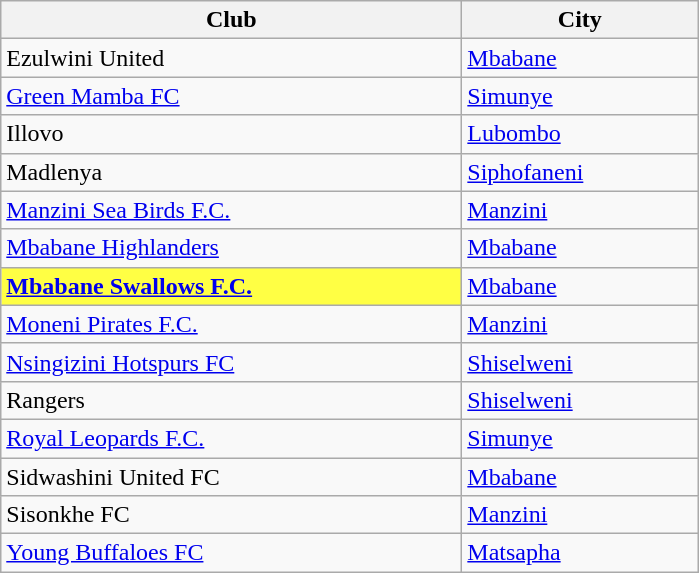<table class="wikitable sortable">
<tr>
<th width="300px">Club</th>
<th width="150px">City</th>
</tr>
<tr>
<td>Ezulwini United</td>
<td><a href='#'>Mbabane</a></td>
</tr>
<tr>
<td><a href='#'>Green Mamba FC</a></td>
<td><a href='#'>Simunye</a></td>
</tr>
<tr>
<td>Illovo</td>
<td><a href='#'>Lubombo</a></td>
</tr>
<tr>
<td>Madlenya</td>
<td><a href='#'>Siphofaneni</a></td>
</tr>
<tr>
<td><a href='#'>Manzini Sea Birds F.C.</a></td>
<td><a href='#'>Manzini</a></td>
</tr>
<tr>
<td><a href='#'>Mbabane Highlanders</a></td>
<td><a href='#'>Mbabane</a></td>
</tr>
<tr>
<td bgcolor=#ffff44><strong><a href='#'>Mbabane Swallows F.C.</a></strong></td>
<td><a href='#'>Mbabane</a></td>
</tr>
<tr>
<td><a href='#'>Moneni Pirates F.C.</a></td>
<td><a href='#'>Manzini</a></td>
</tr>
<tr>
<td><a href='#'>Nsingizini Hotspurs FC</a></td>
<td><a href='#'>Shiselweni</a></td>
</tr>
<tr>
<td>Rangers</td>
<td><a href='#'>Shiselweni</a></td>
</tr>
<tr>
<td><a href='#'>Royal Leopards F.C.</a></td>
<td><a href='#'>Simunye</a></td>
</tr>
<tr>
<td>Sidwashini United FC</td>
<td><a href='#'>Mbabane</a></td>
</tr>
<tr>
<td>Sisonkhe FC</td>
<td><a href='#'>Manzini</a></td>
</tr>
<tr>
<td><a href='#'>Young Buffaloes FC</a></td>
<td><a href='#'>Matsapha</a></td>
</tr>
</table>
